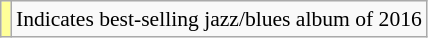<table class="wikitable" style="font-size:90%;">
<tr>
<td style="background-color:#FFFF99"></td>
<td>Indicates best-selling jazz/blues album of 2016</td>
</tr>
</table>
